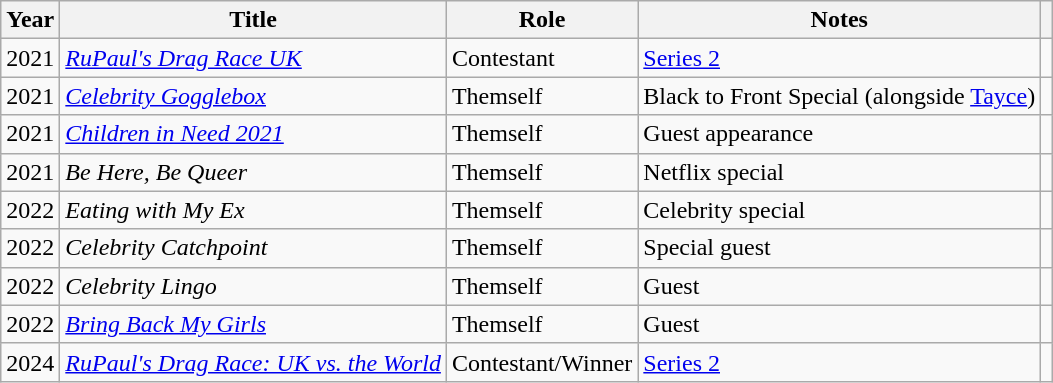<table class="wikitable plainrowheaders sortable">
<tr>
<th scope="col">Year</th>
<th scope="col">Title</th>
<th scope="col">Role</th>
<th scope="col">Notes</th>
<th style="text-align: center;" class="unsortable"></th>
</tr>
<tr>
<td>2021</td>
<td><em><a href='#'>RuPaul's Drag Race UK</a></em></td>
<td>Contestant</td>
<td><a href='#'>Series 2</a></td>
<td></td>
</tr>
<tr>
<td>2021</td>
<td><em><a href='#'>Celebrity Gogglebox</a></em></td>
<td>Themself</td>
<td>Black to Front Special (alongside <a href='#'>Tayce</a>)</td>
<td></td>
</tr>
<tr>
<td>2021</td>
<td><em><a href='#'>Children in Need 2021</a></em></td>
<td>Themself</td>
<td>Guest appearance</td>
<td></td>
</tr>
<tr>
<td>2021</td>
<td><em>Be Here, Be Queer</em></td>
<td>Themself</td>
<td>Netflix special</td>
<td style="text-align: center;"></td>
</tr>
<tr>
<td>2022</td>
<td><em>Eating with My Ex</em></td>
<td>Themself</td>
<td>Celebrity special</td>
<td style="text-align: center;"></td>
</tr>
<tr>
<td>2022</td>
<td><em>Celebrity Catchpoint</em></td>
<td>Themself</td>
<td>Special guest</td>
<td style="text-align: center;"></td>
</tr>
<tr>
<td>2022</td>
<td><em>Celebrity Lingo</em></td>
<td>Themself</td>
<td>Guest</td>
<td style="text-align: center;"></td>
</tr>
<tr>
<td>2022</td>
<td><em><a href='#'>Bring Back My Girls</a></em></td>
<td>Themself</td>
<td>Guest</td>
<td style="text-align: center;"></td>
</tr>
<tr>
<td>2024</td>
<td><em><a href='#'>RuPaul's Drag Race: UK vs. the World</a></em></td>
<td>Contestant/Winner</td>
<td><a href='#'>Series 2</a></td>
<td style="text-align: center;"></td>
</tr>
</table>
